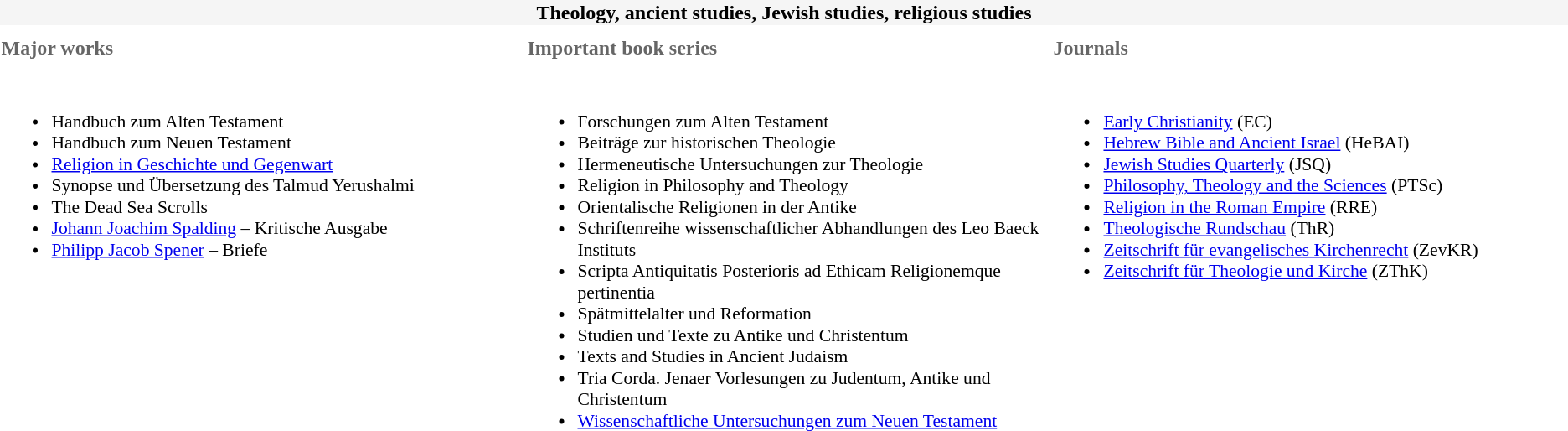<table width="100%" cellspacing="8">
<tr>
<th colspan="3" style="background:#F5F5F5" style="color:#333333;font-size:120%;border:1px #C0C0C0 solid;">Theology, ancient studies, Jewish studies, religious studies</th>
</tr>
<tr align="left" style="color:#666666">
<th width="33%">Major works</th>
<th width="33%">Important book series</th>
<th width="33%">Journals</th>
</tr>
<tr>
<td vAlign="top" style="font-size:90%"><br><ul><li>Handbuch zum Alten Testament</li><li>Handbuch zum Neuen Testament</li><li><a href='#'>Religion in Geschichte und Gegenwart</a></li><li>Synopse und Übersetzung des Talmud Yerushalmi</li><li>The Dead Sea Scrolls</li><li><a href='#'>Johann Joachim Spalding</a> – Kritische Ausgabe</li><li><a href='#'>Philipp Jacob Spener</a> – Briefe</li></ul></td>
<td vAlign="top" style="font-size:90%"><br><ul><li>Forschungen zum Alten Testament</li><li>Beiträge zur historischen Theologie</li><li>Hermeneutische Untersuchungen zur Theologie</li><li>Religion in Philosophy and Theology</li><li>Orientalische Religionen in der Antike</li><li>Schriftenreihe wissenschaftlicher Abhandlungen des Leo Baeck Instituts</li><li>Scripta Antiquitatis Posterioris ad Ethicam Religionemque pertinentia</li><li>Spätmittelalter und Reformation</li><li>Studien und Texte zu Antike und Christentum</li><li>Texts and Studies in Ancient Judaism</li><li>Tria Corda. Jenaer Vorlesungen zu Judentum, Antike und Christentum</li><li><a href='#'>Wissenschaftliche Untersuchungen zum Neuen Testament</a></li></ul></td>
<td vAlign="top" style="font-size:90%"><br><ul><li><a href='#'>Early Christianity</a> (EC)</li><li><a href='#'>Hebrew Bible and Ancient Israel</a> (HeBAI)</li><li><a href='#'>Jewish Studies Quarterly</a> (JSQ)</li><li><a href='#'>Philosophy, Theology and the Sciences</a> (PTSc)</li><li><a href='#'>Religion in the Roman Empire</a> (RRE)</li><li><a href='#'>Theologische Rundschau</a> (ThR)</li><li><a href='#'>Zeitschrift für evangelisches Kirchenrecht</a> (ZevKR)</li><li><a href='#'>Zeitschrift für Theologie und Kirche</a> (ZThK)</li></ul></td>
</tr>
</table>
